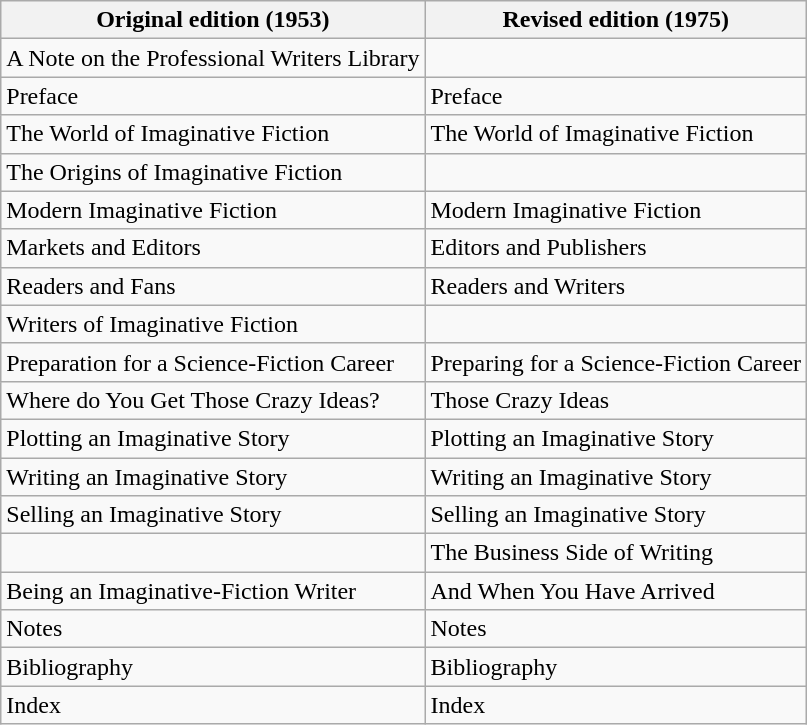<table class="wikitable">
<tr>
<th><strong>Original edition (1953)</strong></th>
<th><strong>Revised edition (1975)</strong></th>
</tr>
<tr>
<td>A Note on the Professional Writers Library</td>
<td></td>
</tr>
<tr>
<td>Preface</td>
<td>Preface</td>
</tr>
<tr>
<td>The World of Imaginative Fiction</td>
<td>The World of Imaginative Fiction</td>
</tr>
<tr>
<td>The Origins of Imaginative Fiction</td>
<td></td>
</tr>
<tr>
<td>Modern Imaginative Fiction</td>
<td>Modern Imaginative Fiction</td>
</tr>
<tr>
<td>Markets and Editors</td>
<td>Editors and Publishers</td>
</tr>
<tr>
<td>Readers and Fans</td>
<td>Readers and Writers</td>
</tr>
<tr>
<td>Writers of Imaginative Fiction</td>
<td></td>
</tr>
<tr>
<td>Preparation for a Science-Fiction Career</td>
<td>Preparing for a Science-Fiction Career</td>
</tr>
<tr>
<td>Where do You Get Those Crazy Ideas?</td>
<td>Those Crazy Ideas</td>
</tr>
<tr>
<td>Plotting an Imaginative Story</td>
<td>Plotting an Imaginative Story</td>
</tr>
<tr>
<td>Writing an Imaginative Story</td>
<td>Writing an Imaginative Story</td>
</tr>
<tr>
<td>Selling an Imaginative Story</td>
<td>Selling an Imaginative Story</td>
</tr>
<tr>
<td></td>
<td>The Business Side of Writing</td>
</tr>
<tr>
<td>Being an Imaginative-Fiction Writer</td>
<td>And When You Have Arrived</td>
</tr>
<tr>
<td>Notes</td>
<td>Notes</td>
</tr>
<tr>
<td>Bibliography</td>
<td>Bibliography</td>
</tr>
<tr>
<td>Index</td>
<td>Index</td>
</tr>
</table>
